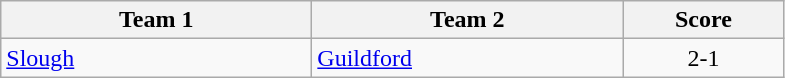<table class="wikitable" style="font-size: 100%">
<tr>
<th width=200>Team 1</th>
<th width=200>Team 2</th>
<th width=100>Score</th>
</tr>
<tr>
<td><a href='#'>Slough</a></td>
<td><a href='#'>Guildford</a></td>
<td align=center>2-1</td>
</tr>
</table>
